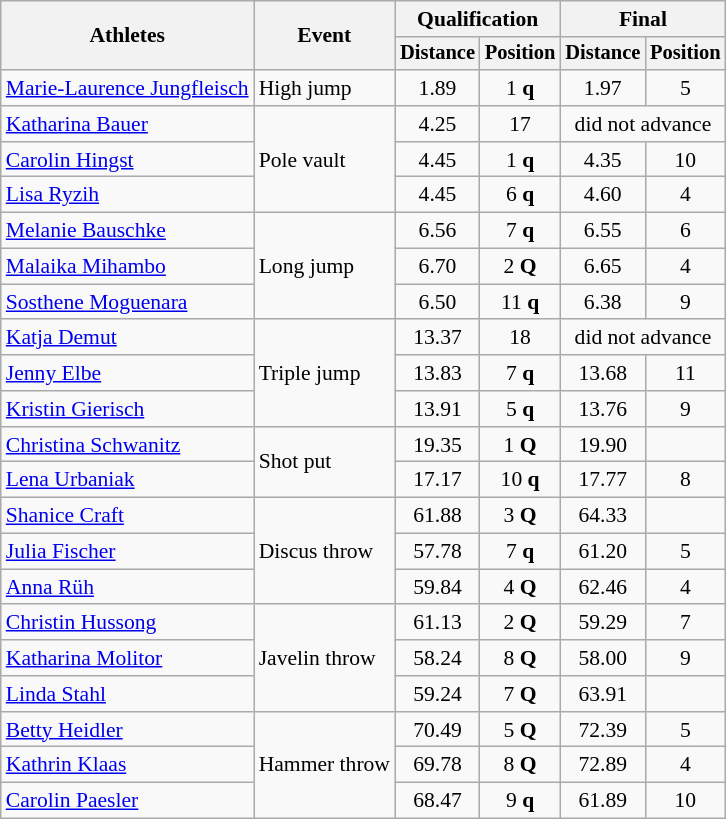<table class=wikitable style="font-size:90%">
<tr>
<th rowspan="2">Athletes</th>
<th rowspan="2">Event</th>
<th colspan="2">Qualification</th>
<th colspan="2">Final</th>
</tr>
<tr style="font-size:95%">
<th>Distance</th>
<th>Position</th>
<th>Distance</th>
<th>Position</th>
</tr>
<tr>
<td><a href='#'>Marie-Laurence Jungfleisch</a></td>
<td>High jump</td>
<td align=center>1.89</td>
<td align=center>1 <strong>q</strong></td>
<td align=center>1.97</td>
<td align=center>5</td>
</tr>
<tr>
<td><a href='#'>Katharina Bauer</a></td>
<td rowspan=3>Pole vault</td>
<td align=center>4.25</td>
<td align=center>17</td>
<td align=center colspan=2>did not advance</td>
</tr>
<tr>
<td><a href='#'>Carolin Hingst</a></td>
<td align=center>4.45</td>
<td align=center>1 <strong>q</strong></td>
<td align=center>4.35</td>
<td align=center>10</td>
</tr>
<tr>
<td><a href='#'>Lisa Ryzih</a></td>
<td align=center>4.45</td>
<td align=center>6 <strong>q</strong></td>
<td align=center>4.60</td>
<td align=center>4</td>
</tr>
<tr>
<td><a href='#'>Melanie Bauschke</a></td>
<td rowspan=3>Long jump</td>
<td align=center>6.56</td>
<td align=center>7 <strong>q</strong></td>
<td align=center>6.55</td>
<td align=center>6</td>
</tr>
<tr>
<td><a href='#'>Malaika Mihambo</a></td>
<td align=center>6.70</td>
<td align=center>2 <strong>Q</strong></td>
<td align=center>6.65</td>
<td align=center>4</td>
</tr>
<tr>
<td><a href='#'>Sosthene Moguenara</a></td>
<td align=center>6.50</td>
<td align=center>11 <strong>q</strong></td>
<td align=center>6.38</td>
<td align=center>9</td>
</tr>
<tr>
<td><a href='#'>Katja Demut</a></td>
<td rowspan=3>Triple jump</td>
<td align=center>13.37</td>
<td align=center>18</td>
<td align=center colspan=2>did not advance</td>
</tr>
<tr>
<td><a href='#'>Jenny Elbe</a></td>
<td align=center>13.83</td>
<td align=center>7 <strong>q</strong></td>
<td align=center>13.68</td>
<td align=center>11</td>
</tr>
<tr>
<td><a href='#'>Kristin Gierisch</a></td>
<td align=center>13.91</td>
<td align=center>5 <strong>q</strong></td>
<td align=center>13.76</td>
<td align=center>9</td>
</tr>
<tr>
<td><a href='#'>Christina Schwanitz</a></td>
<td rowspan=2>Shot put</td>
<td align=center>19.35</td>
<td align=center>1 <strong>Q</strong></td>
<td align=center>19.90</td>
<td align=center></td>
</tr>
<tr>
<td><a href='#'>Lena Urbaniak</a></td>
<td align=center>17.17</td>
<td align=center>10 <strong>q</strong></td>
<td align=center>17.77</td>
<td align=center>8</td>
</tr>
<tr>
<td><a href='#'>Shanice Craft</a></td>
<td rowspan=3>Discus throw</td>
<td align=center>61.88</td>
<td align=center>3 <strong>Q</strong></td>
<td align=center>64.33</td>
<td align=center></td>
</tr>
<tr>
<td><a href='#'>Julia Fischer</a></td>
<td align=center>57.78</td>
<td align=center>7 <strong>q</strong></td>
<td align=center>61.20</td>
<td align=center>5</td>
</tr>
<tr>
<td><a href='#'>Anna Rüh</a></td>
<td align=center>59.84</td>
<td align=center>4 <strong>Q</strong></td>
<td align=center>62.46</td>
<td align=center>4</td>
</tr>
<tr>
<td><a href='#'>Christin Hussong</a></td>
<td rowspan=3>Javelin throw</td>
<td align=center>61.13</td>
<td align=center>2 <strong>Q</strong></td>
<td align=center>59.29</td>
<td align=center>7</td>
</tr>
<tr>
<td><a href='#'>Katharina Molitor</a></td>
<td align=center>58.24</td>
<td align=center>8 <strong>Q</strong></td>
<td align=center>58.00</td>
<td align=center>9</td>
</tr>
<tr>
<td><a href='#'>Linda Stahl</a></td>
<td align=center>59.24</td>
<td align=center>7 <strong>Q</strong></td>
<td align=center>63.91</td>
<td align=center></td>
</tr>
<tr>
<td><a href='#'>Betty Heidler</a></td>
<td rowspan=3>Hammer throw</td>
<td align=center>70.49</td>
<td align=center>5 <strong>Q</strong></td>
<td align=center>72.39</td>
<td align=center>5</td>
</tr>
<tr>
<td><a href='#'>Kathrin Klaas</a></td>
<td align=center>69.78</td>
<td align=center>8 <strong>Q</strong></td>
<td align=center>72.89</td>
<td align=center>4</td>
</tr>
<tr>
<td><a href='#'>Carolin Paesler</a></td>
<td align=center>68.47</td>
<td align=center>9 <strong>q</strong></td>
<td align=center>61.89</td>
<td align=center>10</td>
</tr>
</table>
